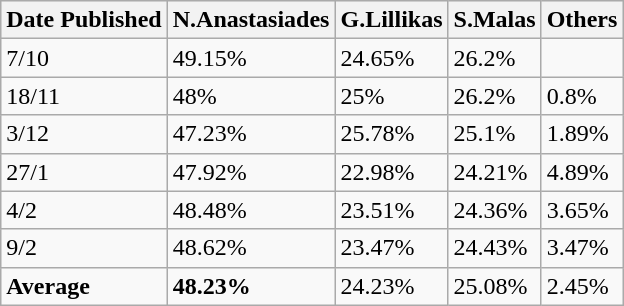<table class="wikitable">
<tr style="background:#e9e9e9;">
<th>Date Published</th>
<th>N.Anastasiades</th>
<th>G.Lillikas</th>
<th>S.Malas</th>
<th>Others</th>
</tr>
<tr>
<td>7/10</td>
<td>49.15%</td>
<td>24.65%</td>
<td>26.2%</td>
</tr>
<tr>
<td>18/11</td>
<td>48%</td>
<td>25%</td>
<td>26.2%</td>
<td>0.8%</td>
</tr>
<tr>
<td>3/12</td>
<td>47.23%</td>
<td>25.78%</td>
<td>25.1%</td>
<td>1.89%</td>
</tr>
<tr>
<td>27/1</td>
<td>47.92%</td>
<td>22.98%</td>
<td>24.21%</td>
<td>4.89%</td>
</tr>
<tr>
<td>4/2</td>
<td>48.48%</td>
<td>23.51%</td>
<td>24.36%</td>
<td>3.65%</td>
</tr>
<tr>
<td>9/2</td>
<td>48.62%</td>
<td>23.47%</td>
<td>24.43%</td>
<td>3.47%</td>
</tr>
<tr>
<td><strong>Average</strong></td>
<td><strong>48.23%</strong></td>
<td>24.23%</td>
<td>25.08%</td>
<td>2.45%</td>
</tr>
</table>
